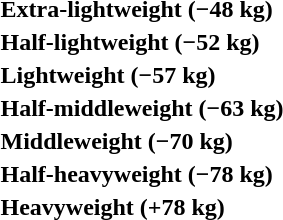<table>
<tr>
<th rowspan=2 style="text-align:left;">Extra-lightweight (−48 kg)</th>
<td rowspan=2></td>
<td rowspan=2></td>
<td></td>
</tr>
<tr>
<td></td>
</tr>
<tr>
<th rowspan=2 style="text-align:left;">Half-lightweight (−52 kg)</th>
<td rowspan=2></td>
<td rowspan=2></td>
<td></td>
</tr>
<tr>
<td></td>
</tr>
<tr>
<th rowspan=2 style="text-align:left;">Lightweight (−57 kg)</th>
<td rowspan=2></td>
<td rowspan=2></td>
<td></td>
</tr>
<tr>
<td></td>
</tr>
<tr>
<th rowspan=2 style="text-align:left;">Half-middleweight (−63 kg)</th>
<td rowspan=2></td>
<td rowspan=2></td>
<td></td>
</tr>
<tr>
<td></td>
</tr>
<tr>
<th rowspan=2 style="text-align:left;">Middleweight (−70 kg)</th>
<td rowspan=2></td>
<td rowspan=2></td>
<td></td>
</tr>
<tr>
<td></td>
</tr>
<tr>
<th rowspan=2 style="text-align:left;">Half-heavyweight (−78 kg)</th>
<td rowspan=2></td>
<td rowspan=2></td>
<td></td>
</tr>
<tr>
<td></td>
</tr>
<tr>
<th rowspan=2 style="text-align:left;">Heavyweight (+78 kg)</th>
<td rowspan=2></td>
<td rowspan=2></td>
<td></td>
</tr>
<tr>
<td></td>
</tr>
</table>
